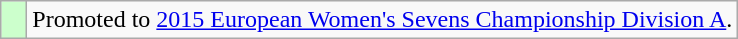<table class="wikitable">
<tr>
<td style="width:10px; background:#cfc;"></td>
<td>Promoted to <a href='#'>2015 European Women's Sevens Championship Division A</a>.</td>
</tr>
</table>
